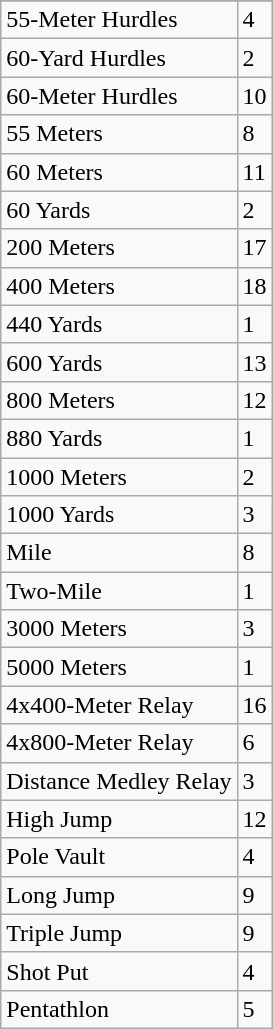<table class="wikitable">
<tr>
</tr>
<tr>
<td>55-Meter Hurdles</td>
<td>4</td>
</tr>
<tr>
<td>60-Yard Hurdles</td>
<td>2</td>
</tr>
<tr>
<td>60-Meter Hurdles</td>
<td>10</td>
</tr>
<tr>
<td>55 Meters</td>
<td>8</td>
</tr>
<tr>
<td>60 Meters</td>
<td>11</td>
</tr>
<tr>
<td>60 Yards</td>
<td>2</td>
</tr>
<tr>
<td>200 Meters</td>
<td>17</td>
</tr>
<tr>
<td>400 Meters</td>
<td>18</td>
</tr>
<tr>
<td>440 Yards</td>
<td>1</td>
</tr>
<tr>
<td>600 Yards</td>
<td>13</td>
</tr>
<tr>
<td>800 Meters</td>
<td>12</td>
</tr>
<tr>
<td>880 Yards</td>
<td>1</td>
</tr>
<tr>
<td>1000 Meters</td>
<td>2</td>
</tr>
<tr>
<td>1000 Yards</td>
<td>3</td>
</tr>
<tr>
<td>Mile</td>
<td>8</td>
</tr>
<tr>
<td>Two-Mile</td>
<td>1</td>
</tr>
<tr>
<td>3000 Meters</td>
<td>3</td>
</tr>
<tr>
<td>5000 Meters</td>
<td>1</td>
</tr>
<tr>
<td>4x400-Meter Relay</td>
<td>16</td>
</tr>
<tr>
<td>4x800-Meter Relay</td>
<td>6</td>
</tr>
<tr>
<td>Distance Medley Relay</td>
<td>3</td>
</tr>
<tr>
<td>High Jump</td>
<td>12</td>
</tr>
<tr>
<td>Pole Vault</td>
<td>4</td>
</tr>
<tr>
<td>Long Jump</td>
<td>9</td>
</tr>
<tr>
<td>Triple Jump</td>
<td>9</td>
</tr>
<tr>
<td>Shot Put</td>
<td>4</td>
</tr>
<tr>
<td>Pentathlon</td>
<td>5</td>
</tr>
</table>
